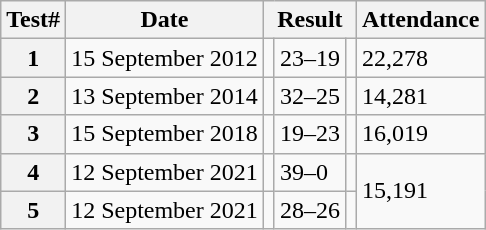<table class="wikitable">
<tr>
<th>Test#</th>
<th>Date</th>
<th colspan=3>Result</th>
<th>Attendance</th>
</tr>
<tr>
<th>1</th>
<td>15 September 2012</td>
<td></td>
<td>23–19</td>
<td></td>
<td>22,278</td>
</tr>
<tr>
<th>2</th>
<td>13 September 2014</td>
<td></td>
<td>32–25</td>
<td></td>
<td>14,281</td>
</tr>
<tr>
<th>3</th>
<td>15 September 2018</td>
<td></td>
<td>19–23</td>
<td></td>
<td>16,019</td>
</tr>
<tr>
<th>4</th>
<td>12 September 2021</td>
<td></td>
<td>39–0</td>
<td></td>
<td rowspan="2">15,191</td>
</tr>
<tr>
<th>5</th>
<td>12 September 2021</td>
<td></td>
<td>28–26</td>
<td></td>
</tr>
</table>
